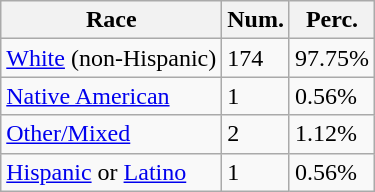<table class="wikitable">
<tr>
<th>Race</th>
<th>Num.</th>
<th>Perc.</th>
</tr>
<tr>
<td><a href='#'>White</a> (non-Hispanic)</td>
<td>174</td>
<td>97.75%</td>
</tr>
<tr>
<td><a href='#'>Native American</a></td>
<td>1</td>
<td>0.56%</td>
</tr>
<tr>
<td><a href='#'>Other/Mixed</a></td>
<td>2</td>
<td>1.12%</td>
</tr>
<tr>
<td><a href='#'>Hispanic</a> or <a href='#'>Latino</a></td>
<td>1</td>
<td>0.56%</td>
</tr>
</table>
